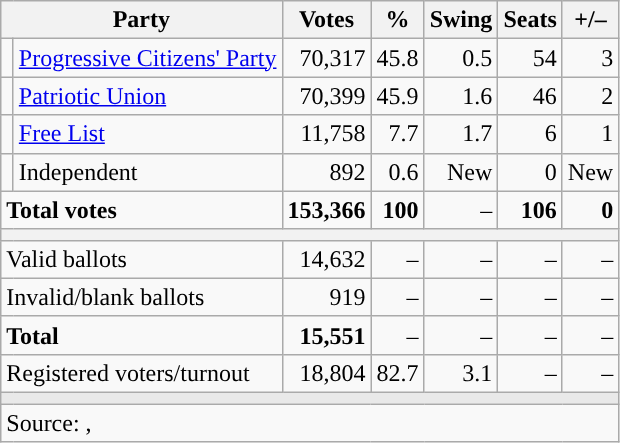<table class="wikitable" style="text-align:right">
<tr>
<th colspan="2">Party</th>
<th>Votes</th>
<th>%</th>
<th>Swing</th>
<th>Seats</th>
<th>+/–</th>
</tr>
<tr>
<td width="1" style="color:inherit;background:"></td>
<td align="left"><a href='#'>Progressive Citizens' Party</a></td>
<td>70,317</td>
<td>45.8</td>
<td> 0.5</td>
<td>54</td>
<td> 3</td>
</tr>
<tr>
<td width="1" style="color:inherit;background:"></td>
<td align="left"><a href='#'>Patriotic Union</a></td>
<td>70,399</td>
<td>45.9</td>
<td> 1.6</td>
<td>46</td>
<td> 2</td>
</tr>
<tr>
<td width="1" style="color:inherit;background:"></td>
<td align="left"><a href='#'>Free List</a></td>
<td>11,758</td>
<td>7.7</td>
<td> 1.7</td>
<td>6</td>
<td> 1</td>
</tr>
<tr>
<td width=1 bgcolor=></td>
<td align=left>Independent</td>
<td>892</td>
<td>0.6</td>
<td>New</td>
<td>0</td>
<td>New</td>
</tr>
<tr>
<td colspan="2" align="left"><strong>Total votes</strong></td>
<td><strong>153,366</strong></td>
<td><strong>100</strong></td>
<td>–</td>
<td><strong>106</strong></td>
<td><strong>0</strong></td>
</tr>
<tr>
<th colspan="7"></th>
</tr>
<tr>
<td colspan="2" align="left">Valid ballots</td>
<td>14,632</td>
<td>–</td>
<td>–</td>
<td>–</td>
<td>–</td>
</tr>
<tr>
<td colspan="2" align="left">Invalid/blank ballots</td>
<td>919</td>
<td>–</td>
<td>–</td>
<td>–</td>
<td>–</td>
</tr>
<tr>
<td colspan="2" align="left"><strong>Total</strong></td>
<td><strong>15,551</strong></td>
<td>–</td>
<td>–</td>
<td>–</td>
<td>–</td>
</tr>
<tr>
<td colspan="2" align="left">Registered voters/turnout</td>
<td>18,804</td>
<td>82.7</td>
<td> 3.1</td>
<td>–</td>
<td>–</td>
</tr>
<tr>
<td colspan="7" style="color:inherit;background:#E9E9E9"></td>
</tr>
<tr>
<td colspan="7" align="left">Source: , </td>
</tr>
</table>
